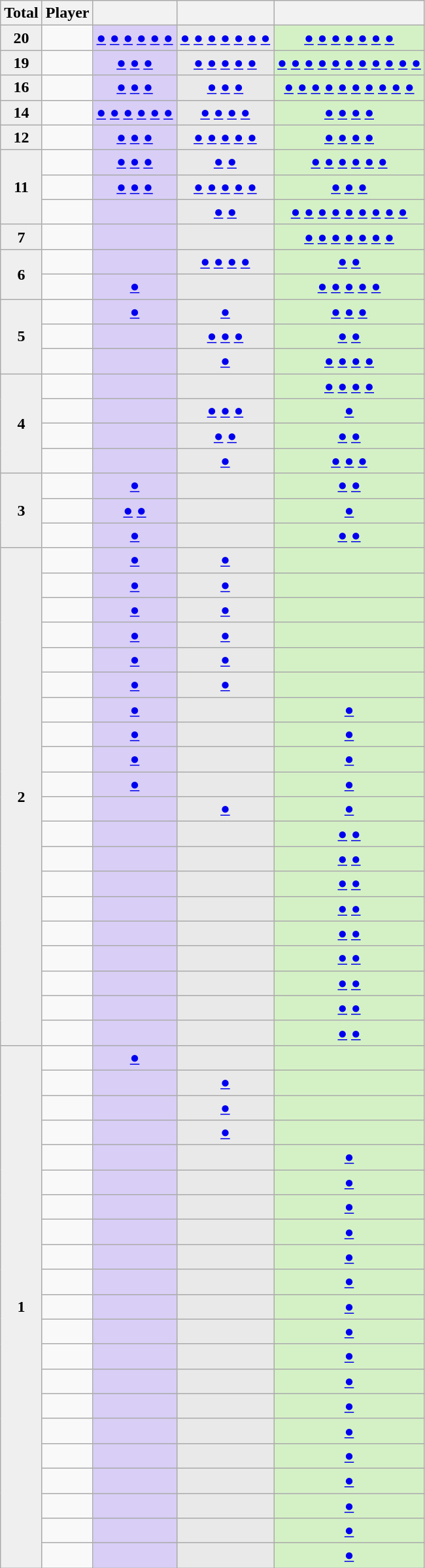<table class="sortable wikitable">
<tr>
<th>Total</th>
<th>Player</th>
<th bgcolor="#efefef"></th>
<th bgcolor="#efefef"></th>
<th bgcolor="#efefef"></th>
</tr>
<tr align=center>
<td style="background:#efefef;"><strong>20</strong></td>
<td align="left"></td>
<td style="background:#d8cef6"><a href='#'>●</a> <a href='#'>●</a> <a href='#'>●</a> <a href='#'>●</a> <a href='#'>●</a> <a href='#'>●</a></td>
<td style="background:#E9E9E9"><a href='#'>●</a> <a href='#'>●</a> <a href='#'>●</a> <a href='#'>●</a> <a href='#'>●</a> <a href='#'>●</a> <a href='#'>●</a></td>
<td style="background:#D4F1C5"><a href='#'>●</a> <a href='#'>●</a> <a href='#'>●</a> <a href='#'>●</a> <a href='#'>●</a> <a href='#'>●</a> <a href='#'>●</a></td>
</tr>
<tr align=center>
<td style="background:#efefef;"><strong>19</strong></td>
<td align="left"></td>
<td style="background:#d8cef6"><a href='#'>●</a> <a href='#'>●</a> <a href='#'>●</a></td>
<td style="background:#E9E9E9"><a href='#'>●</a> <a href='#'>●</a> <a href='#'>●</a> <a href='#'>●</a> <a href='#'>●</a></td>
<td style="background:#D4F1C5"><a href='#'>●</a> <a href='#'>●</a> <a href='#'>●</a> <a href='#'>●</a> <a href='#'>●</a> <a href='#'>●</a> <a href='#'>●</a> <a href='#'>●</a> <a href='#'>●</a> <a href='#'>●</a> <a href='#'>●</a></td>
</tr>
<tr align=center>
<td style="background:#efefef;"><strong>16</strong></td>
<td align="left"></td>
<td style="background:#d8cef6"><a href='#'>●</a> <a href='#'>●</a>  <a href='#'>●</a></td>
<td style="background:#E9E9E9"><a href='#'>●</a> <a href='#'>●</a> <a href='#'>●</a></td>
<td style="background:#D4F1C5"><a href='#'>●</a> <a href='#'>●</a> <a href='#'>●</a> <a href='#'>●</a> <a href='#'>●</a> <a href='#'>●</a> <a href='#'>●</a> <a href='#'>●</a> <a href='#'>●</a> <a href='#'>●</a></td>
</tr>
<tr align=center>
<td style="background:#efefef;"><strong>14</strong></td>
<td align="left"></td>
<td style="background:#d8cef6"><a href='#'>●</a> <a href='#'>●</a> <a href='#'>●</a> <a href='#'>●</a> <a href='#'>●</a> <a href='#'>●</a></td>
<td style="background:#E9E9E9"><a href='#'>●</a> <a href='#'>●</a> <a href='#'>●</a> <a href='#'>●</a></td>
<td style="background:#D4F1C5"><a href='#'>●</a> <a href='#'>●</a> <a href='#'>●</a> <a href='#'>●</a></td>
</tr>
<tr align="center">
<td style="background:#efefef;"><strong>12</strong></td>
<td align="left"></td>
<td style="background:#d8cef6"><a href='#'>●</a> <a href='#'>●</a> <a href='#'>●</a></td>
<td style="background:#E9E9E9"><a href='#'>●</a> <a href='#'>●</a> <a href='#'>●</a> <a href='#'>●</a> <a href='#'>●</a></td>
<td style="background:#D4F1C5"><a href='#'>●</a> <a href='#'>●</a> <a href='#'>●</a> <a href='#'>●</a></td>
</tr>
<tr align="center">
<td rowspan="3" style="background:#efefef;"><strong>11</strong></td>
<td align="left"></td>
<td style="background:#d8cef6"><a href='#'>●</a> <a href='#'>●</a> <a href='#'>●</a></td>
<td style="background:#E9E9E9"><a href='#'>●</a> <a href='#'>●</a></td>
<td style="background:#D4F1C5"><a href='#'>●</a> <a href='#'>●</a> <a href='#'>●</a> <a href='#'>●</a> <a href='#'>●</a> <a href='#'>●</a></td>
</tr>
<tr align=center>
<td align="left"></td>
<td style="background:#d8cef6"><a href='#'>●</a> <a href='#'>●</a> <a href='#'>●</a></td>
<td style="background:#E9E9E9"> <a href='#'>●</a> <a href='#'>●</a> <a href='#'>●</a> <a href='#'>●</a> <a href='#'>●</a></td>
<td style="background:#D4F1C5"><a href='#'>●</a> <a href='#'>●</a> <a href='#'>●</a></td>
</tr>
<tr align=center>
<td align="left"></td>
<td style="background:#d8cef6"></td>
<td style="background:#E9E9E9"> <a href='#'>●</a> <a href='#'>●</a></td>
<td style="background:#D4F1C5"> <a href='#'>●</a> <a href='#'>●</a> <a href='#'>●</a> <a href='#'>●</a> <a href='#'>●</a> <a href='#'>●</a> <a href='#'>●</a> <a href='#'>●</a> <a href='#'>●</a></td>
</tr>
<tr align="center">
<td style="background:#efefef;"><strong>7</strong></td>
<td align="left"></td>
<td style="background:#d8cef6"></td>
<td style="background:#E9E9E9"></td>
<td style="background:#D4F1C5"><a href='#'>●</a> <a href='#'>●</a> <a href='#'>●</a> <a href='#'>●</a> <a href='#'>●</a> <a href='#'>●</a> <a href='#'>●</a></td>
</tr>
<tr align="center">
<td rowspan="2" style="background:#efefef;"><strong>6</strong></td>
<td align="left"></td>
<td style="background:#d8cef6"></td>
<td style="background:#E9E9E9"><a href='#'>●</a> <a href='#'>●</a> <a href='#'>●</a> <a href='#'>●</a></td>
<td style="background:#D4F1C5"><a href='#'>●</a> <a href='#'>●</a></td>
</tr>
<tr align=center>
<td align="left"></td>
<td style="background:#d8cef6"><a href='#'>●</a></td>
<td style="background:#E9E9E9"></td>
<td style="background:#D4F1C5"><a href='#'>●</a> <a href='#'>●</a> <a href='#'>●</a> <a href='#'>●</a> <a href='#'>●</a></td>
</tr>
<tr align="center">
<td rowspan="3" style="background:#efefef;"><strong>5</strong></td>
<td align="left"></td>
<td style="background:#d8cef6"><a href='#'>●</a></td>
<td style="background:#E9E9E9"><a href='#'>●</a></td>
<td style="background:#D4F1C5"><a href='#'>●</a> <a href='#'>●</a> <a href='#'>●</a></td>
</tr>
<tr align="center">
<td align="left"></td>
<td style="background:#d8cef6"></td>
<td style="background:#E9E9E9"><a href='#'>●</a> <a href='#'>●</a> <a href='#'>●</a></td>
<td style="background:#D4F1C5"><a href='#'>●</a> <a href='#'>●</a></td>
</tr>
<tr align="center">
<td align="left"></td>
<td style="background:#d8cef6"></td>
<td style="background:#E9E9E9"><a href='#'>●</a></td>
<td style="background:#D4F1C5"><a href='#'>●</a> <a href='#'>●</a> <a href='#'>●</a> <a href='#'>●</a></td>
</tr>
<tr align="center">
<td rowspan="4" style="background:#efefef;"><strong>4</strong></td>
<td align="left"></td>
<td style="background:#d8cef6"></td>
<td style="background:#E9E9E9"></td>
<td style="background:#D4F1C5"><a href='#'>●</a> <a href='#'>●</a> <a href='#'>●</a> <a href='#'>●</a></td>
</tr>
<tr align="center">
<td align="left"></td>
<td style="background:#d8cef6"></td>
<td style="background:#E9E9E9"><a href='#'>●</a> <a href='#'>●</a> <a href='#'>●</a></td>
<td style="background:#D4F1C5"><a href='#'>●</a></td>
</tr>
<tr align="center">
<td align="left"></td>
<td style="background:#d8cef6"></td>
<td style="background:#E9E9E9"><a href='#'>●</a> <a href='#'>●</a></td>
<td style="background:#D4F1C5"><a href='#'>●</a> <a href='#'>●</a></td>
</tr>
<tr align="center">
<td align="left"></td>
<td style="background:#d8cef6"></td>
<td style="background:#E9E9E9"><a href='#'>●</a></td>
<td style="background:#D4F1C5"><a href='#'>●</a> <a href='#'>●</a> <a href='#'>●</a></td>
</tr>
<tr align="center">
<td rowspan="3" style="background:#efefef;"><strong>3</strong></td>
<td align="left"></td>
<td style="background:#d8cef6"><a href='#'>●</a></td>
<td style="background:#E9E9E9"></td>
<td style="background:#D4F1C5"><a href='#'>●</a> <a href='#'>●</a></td>
</tr>
<tr align="center">
<td align="left"></td>
<td style="background:#d8cef6"><a href='#'>●</a> <a href='#'>●</a></td>
<td style="background:#E9E9E9"></td>
<td style="background:#D4F1C5"><a href='#'>●</a></td>
</tr>
<tr align="center">
<td align="left"></td>
<td style="background:#d8cef6"><a href='#'>●</a></td>
<td style="background:#E9E9E9"></td>
<td style="background:#D4F1C5"><a href='#'>●</a> <a href='#'>●</a></td>
</tr>
<tr align="center">
<td rowspan="20" style="background:#efefef;"><strong>2</strong></td>
<td align="left"></td>
<td style="background:#d8cef6"><a href='#'>●</a></td>
<td style="background:#E9E9E9"><a href='#'>●</a></td>
<td style="background:#D4F1C5"></td>
</tr>
<tr align=center>
<td align="left"></td>
<td style="background:#d8cef6"><a href='#'>●</a></td>
<td style="background:#E9E9E9"><a href='#'>●</a></td>
<td style="background:#D4F1C5"></td>
</tr>
<tr align=center>
<td align="left"></td>
<td style="background:#d8cef6"><a href='#'>●</a></td>
<td style="background:#E9E9E9"><a href='#'>●</a></td>
<td style="background:#D4F1C5"></td>
</tr>
<tr align=center>
<td align="left"></td>
<td style="background:#d8cef6"><a href='#'>●</a></td>
<td style="background:#E9E9E9"><a href='#'>●</a></td>
<td style="background:#D4F1C5"></td>
</tr>
<tr align=center>
<td align="left"></td>
<td style="background:#d8cef6"><a href='#'>●</a></td>
<td style="background:#E9E9E9"><a href='#'>●</a></td>
<td style="background:#D4F1C5"></td>
</tr>
<tr align=center>
<td align="left"></td>
<td style="background:#d8cef6"><a href='#'>●</a></td>
<td style="background:#E9E9E9"><a href='#'>●</a></td>
<td style="background:#D4F1C5"></td>
</tr>
<tr align=center>
<td align="left"></td>
<td style="background:#d8cef6"><a href='#'>●</a></td>
<td style="background:#E9E9E9"></td>
<td style="background:#D4F1C5"><a href='#'>●</a></td>
</tr>
<tr align=center>
<td align="left"></td>
<td style="background:#d8cef6"><a href='#'>●</a></td>
<td style="background:#E9E9E9"></td>
<td style="background:#D4F1C5"><a href='#'>●</a></td>
</tr>
<tr align=center>
<td align="left"></td>
<td style="background:#d8cef6"><a href='#'>●</a></td>
<td style="background:#E9E9E9"></td>
<td style="background:#D4F1C5"><a href='#'>●</a></td>
</tr>
<tr align=center>
<td align="left"></td>
<td style="background:#d8cef6"><a href='#'>●</a></td>
<td style="background:#E9E9E9"></td>
<td style="background:#D4F1C5"><a href='#'>●</a></td>
</tr>
<tr align=center>
<td align="left"></td>
<td style="background:#d8cef6"></td>
<td style="background:#E9E9E9"><a href='#'>●</a></td>
<td style="background:#D4F1C5"><a href='#'>●</a></td>
</tr>
<tr align=center>
<td align="left"></td>
<td style="background:#d8cef6"></td>
<td style="background:#E9E9E9"></td>
<td style="background:#D4F1C5"><a href='#'>●</a> <a href='#'>●</a></td>
</tr>
<tr align=center>
<td align="left"></td>
<td style="background:#d8cef6"></td>
<td style="background:#E9E9E9"></td>
<td style="background:#D4F1C5"><a href='#'>●</a> <a href='#'>●</a></td>
</tr>
<tr align=center>
<td align="left"></td>
<td style="background:#d8cef6"></td>
<td style="background:#E9E9E9"></td>
<td style="background:#D4F1C5"><a href='#'>●</a> <a href='#'>●</a></td>
</tr>
<tr align=center>
<td align="left"></td>
<td style="background:#d8cef6"></td>
<td style="background:#E9E9E9"></td>
<td style="background:#D4F1C5"><a href='#'>●</a> <a href='#'>●</a></td>
</tr>
<tr align=center>
<td align="left"></td>
<td style="background:#d8cef6"></td>
<td style="background:#E9E9E9"></td>
<td style="background:#D4F1C5"><a href='#'>●</a> <a href='#'>●</a></td>
</tr>
<tr align=center>
<td align="left"></td>
<td style="background:#d8cef6"></td>
<td style="background:#E9E9E9"></td>
<td style="background:#D4F1C5"><a href='#'>●</a> <a href='#'>●</a></td>
</tr>
<tr align=center>
<td align="left"></td>
<td style="background:#d8cef6"></td>
<td style="background:#E9E9E9"></td>
<td style="background:#D4F1C5"><a href='#'>●</a> <a href='#'>●</a></td>
</tr>
<tr align=center>
<td align="left"></td>
<td style="background:#d8cef6"></td>
<td style="background:#E9E9E9"></td>
<td style="background:#D4F1C5"><a href='#'>●</a> <a href='#'>●</a></td>
</tr>
<tr align=center>
<td align="left"></td>
<td style="background:#d8cef6"></td>
<td style="background:#E9E9E9"></td>
<td style="background:#D4F1C5"><a href='#'>●</a> <a href='#'>●</a></td>
</tr>
<tr align=center>
<td rowspan="21" style="background:#efefef;"><strong>1</strong></td>
<td align="left"></td>
<td style="background:#d8cef6"><a href='#'>●</a></td>
<td style="background:#E9E9E9"></td>
<td style="background:#D4F1C5"></td>
</tr>
<tr align=center>
<td align="left"></td>
<td style="background:#d8cef6"></td>
<td style="background:#E9E9E9"><a href='#'>●</a></td>
<td style="background:#D4F1C5"></td>
</tr>
<tr align=center>
<td align="left"></td>
<td style="background:#d8cef6"></td>
<td style="background:#E9E9E9"><a href='#'>●</a></td>
<td style="background:#D4F1C5"></td>
</tr>
<tr align=center>
<td align="left"></td>
<td style="background:#d8cef6"></td>
<td style="background:#E9E9E9"><a href='#'>●</a></td>
<td style="background:#D4F1C5"></td>
</tr>
<tr align=center>
<td align="left"></td>
<td style="background:#d8cef6"></td>
<td style="background:#E9E9E9"></td>
<td style="background:#D4F1C5"><a href='#'>●</a></td>
</tr>
<tr align=center>
<td align="left"></td>
<td style="background:#d8cef6"></td>
<td style="background:#E9E9E9"></td>
<td style="background:#D4F1C5"><a href='#'>●</a></td>
</tr>
<tr align=center>
<td align="left"></td>
<td style="background:#d8cef6"></td>
<td style="background:#E9E9E9"></td>
<td style="background:#D4F1C5"><a href='#'>●</a></td>
</tr>
<tr align=center>
<td align="left"></td>
<td style="background:#d8cef6"></td>
<td style="background:#E9E9E9"></td>
<td style="background:#D4F1C5"><a href='#'>●</a></td>
</tr>
<tr align=center>
<td align="left"></td>
<td style="background:#d8cef6"></td>
<td style="background:#E9E9E9"></td>
<td style="background:#D4F1C5"><a href='#'>●</a></td>
</tr>
<tr align=center>
<td align="left"></td>
<td style="background:#d8cef6"></td>
<td style="background:#E9E9E9"></td>
<td style="background:#D4F1C5"><a href='#'>●</a></td>
</tr>
<tr align=center>
<td align="left"></td>
<td style="background:#d8cef6"></td>
<td style="background:#E9E9E9"></td>
<td style="background:#D4F1C5"><a href='#'>●</a></td>
</tr>
<tr align=center>
<td align="left"></td>
<td style="background:#d8cef6"></td>
<td style="background:#E9E9E9"></td>
<td style="background:#D4F1C5"><a href='#'>●</a></td>
</tr>
<tr align=center>
<td align="left"></td>
<td style="background:#d8cef6"></td>
<td style="background:#E9E9E9"></td>
<td style="background:#D4F1C5"><a href='#'>●</a></td>
</tr>
<tr align=center>
<td align="left"></td>
<td style="background:#d8cef6"></td>
<td style="background:#E9E9E9"></td>
<td style="background:#D4F1C5"><a href='#'>●</a></td>
</tr>
<tr align=center>
<td align="left"></td>
<td style="background:#d8cef6"></td>
<td style="background:#E9E9E9"></td>
<td style="background:#D4F1C5"><a href='#'>●</a></td>
</tr>
<tr align=center>
<td align="left"></td>
<td style="background:#d8cef6"></td>
<td style="background:#E9E9E9"></td>
<td style="background:#D4F1C5"><a href='#'>●</a></td>
</tr>
<tr align=center>
<td align="left"></td>
<td style="background:#d8cef6"></td>
<td style="background:#E9E9E9"></td>
<td style="background:#D4F1C5"><a href='#'>●</a></td>
</tr>
<tr align=center>
<td align="left"></td>
<td style="background:#d8cef6"></td>
<td style="background:#E9E9E9"></td>
<td style="background:#D4F1C5"><a href='#'>●</a></td>
</tr>
<tr align=center>
<td align="left"></td>
<td style="background:#d8cef6"></td>
<td style="background:#E9E9E9"></td>
<td style="background:#D4F1C5"><a href='#'>●</a></td>
</tr>
<tr align=center>
<td align="left"></td>
<td style="background:#d8cef6"></td>
<td style="background:#E9E9E9"></td>
<td style="background:#D4F1C5"><a href='#'>●</a></td>
</tr>
<tr align=center>
<td align="left"></td>
<td style="background:#d8cef6"></td>
<td style="background:#E9E9E9"></td>
<td style="background:#D4F1C5"><a href='#'>●</a></td>
</tr>
</table>
